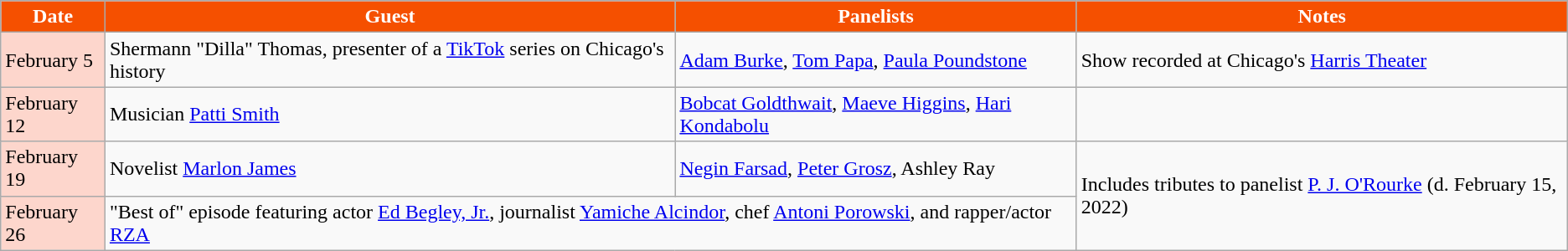<table class="wikitable">
<tr>
<th style="background:#f55000;color:#FFFFFF;">Date</th>
<th style="background:#f55000;color:#FFFFFF;">Guest</th>
<th style="background:#f55000;color:#FFFFFF;">Panelists</th>
<th style="background:#f55000;color:#FFFFFF;">Notes</th>
</tr>
<tr>
<td style="background:#FDD6CC;color:#000000;">February 5</td>
<td>Shermann "Dilla" Thomas, presenter of a <a href='#'>TikTok</a> series on Chicago's history</td>
<td><a href='#'>Adam Burke</a>, <a href='#'>Tom Papa</a>, <a href='#'>Paula Poundstone</a></td>
<td>Show recorded at Chicago's <a href='#'>Harris Theater</a></td>
</tr>
<tr>
<td style="background:#FDD6CC;color:#000000;">February 12</td>
<td>Musician <a href='#'>Patti Smith</a></td>
<td><a href='#'>Bobcat Goldthwait</a>, <a href='#'>Maeve Higgins</a>, <a href='#'>Hari Kondabolu</a></td>
<td></td>
</tr>
<tr>
<td style="background:#FDD6CC;color:#000000;">February 19</td>
<td>Novelist <a href='#'>Marlon James</a></td>
<td><a href='#'>Negin Farsad</a>, <a href='#'>Peter Grosz</a>, Ashley Ray</td>
<td rowspan=2>Includes tributes to panelist <a href='#'>P. J. O'Rourke</a> (d. February 15, 2022)</td>
</tr>
<tr>
<td style="background:#FDD6CC;color:#000000;">February 26</td>
<td colspan=2>"Best of" episode featuring actor <a href='#'>Ed Begley, Jr.</a>, journalist <a href='#'>Yamiche Alcindor</a>, chef <a href='#'>Antoni Porowski</a>, and rapper/actor <a href='#'>RZA</a></td>
</tr>
</table>
